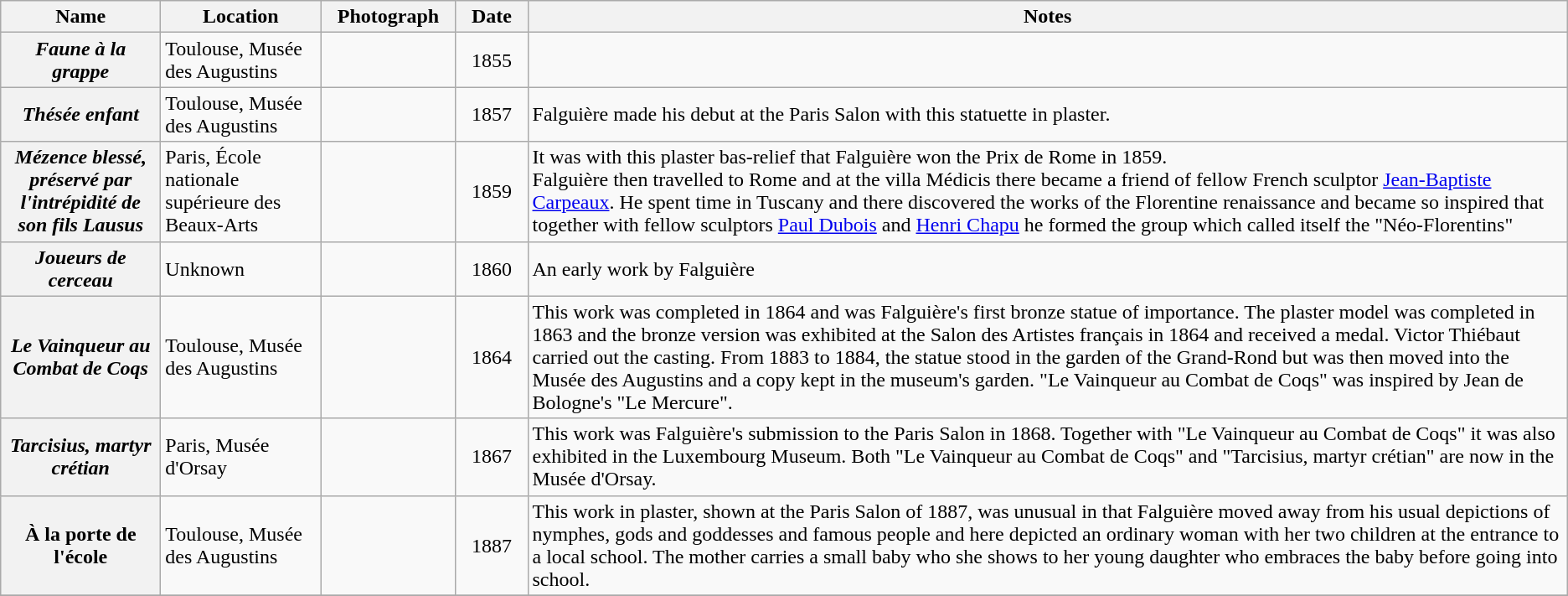<table class="wikitable sortable plainrowheaders">
<tr>
<th scope="col" style="width:120px">Name</th>
<th scope="col" style="width:120px">Location</th>
<th scope="col" style="width:100px" class="unsortable">Photograph</th>
<th scope="col" style="width:50px">Date</th>
<th scope="col" class="unsortable">Notes</th>
</tr>
<tr>
<th scope="row"><em>Faune à la grappe</em></th>
<td>Toulouse, Musée des Augustins</td>
<td></td>
<td align="center">1855</td>
<td></td>
</tr>
<tr>
<th scope="row"><em>Thésée enfant</em></th>
<td>Toulouse, Musée des Augustins</td>
<td></td>
<td align="center">1857</td>
<td>Falguière made his debut at the Paris Salon with this statuette in plaster.</td>
</tr>
<tr>
<th scope="row"><em>Mézence blessé, préservé par l'intrépidité de son fils Lausus</em></th>
<td>Paris, École nationale supérieure des Beaux-Arts</td>
<td></td>
<td align="center">1859</td>
<td>It was with this plaster bas-relief that Falguière won the Prix de Rome in 1859.<br>Falguière then travelled to Rome and at the villa Médicis there became a friend of fellow French sculptor <a href='#'>Jean-Baptiste Carpeaux</a>. He spent time in Tuscany and there discovered the works of the Florentine renaissance and became so inspired that together with fellow sculptors <a href='#'>Paul Dubois</a> and <a href='#'>Henri Chapu</a> he formed the group which called itself the "Néo-Florentins"</td>
</tr>
<tr>
<th scope="row"><em>Joueurs de cerceau</em></th>
<td>Unknown</td>
<td></td>
<td align="center">1860</td>
<td>An early work by Falguière</td>
</tr>
<tr>
<th scope="row"><em>Le Vainqueur au Combat de Coqs</em></th>
<td>Toulouse, Musée des Augustins</td>
<td></td>
<td align="center">1864</td>
<td>This work was completed in 1864 and was Falguière's first bronze statue of importance. The plaster model was completed in 1863 and the bronze version was exhibited at the Salon des Artistes français in 1864 and received a medal. Victor Thiébaut carried out the casting. From 1883 to 1884, the statue stood in the garden of the Grand-Rond but was then moved into the Musée des Augustins and a copy kept in the museum's garden. "Le Vainqueur au Combat de Coqs" was inspired by Jean de Bologne's "Le Mercure".</td>
</tr>
<tr>
<th scope="row"><em>Tarcisius, martyr crétian</em></th>
<td>Paris, Musée d'Orsay</td>
<td></td>
<td align="center">1867</td>
<td>This work was Falguière's submission to the Paris Salon in 1868. Together with "Le Vainqueur au Combat de Coqs" it was also exhibited in the Luxembourg Museum. Both "Le Vainqueur au Combat de Coqs" and "Tarcisius, martyr crétian" are now in the Musée d'Orsay.</td>
</tr>
<tr>
<th scope="row">À la porte de l'école</th>
<td>Toulouse, Musée des Augustins</td>
<td></td>
<td align="center">1887</td>
<td>This work in plaster, shown at the Paris Salon of 1887, was unusual in that Falguière moved away from his usual depictions of nymphes, gods and goddesses and famous people and here depicted an ordinary woman with her two children at the entrance to a local school. The mother carries a small baby who she shows to her young daughter who embraces the baby before going into school.</td>
</tr>
<tr>
</tr>
</table>
